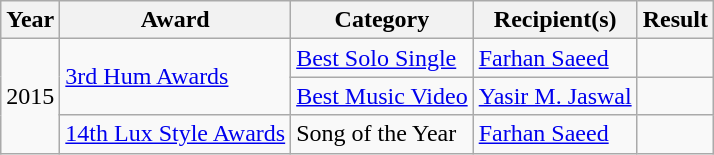<table class="wikitable sortable">
<tr>
<th>Year</th>
<th>Award</th>
<th>Category</th>
<th>Recipient(s)</th>
<th>Result</th>
</tr>
<tr>
<td rowspan="3">2015</td>
<td rowspan="2"><a href='#'>3rd Hum Awards</a></td>
<td><a href='#'>Best Solo Single</a></td>
<td><a href='#'>Farhan Saeed</a></td>
<td></td>
</tr>
<tr>
<td><a href='#'>Best Music Video</a></td>
<td><a href='#'>Yasir M. Jaswal</a></td>
<td></td>
</tr>
<tr>
<td><a href='#'>14th Lux Style Awards</a></td>
<td>Song of the Year</td>
<td><a href='#'>Farhan Saeed</a></td>
<td></td>
</tr>
</table>
